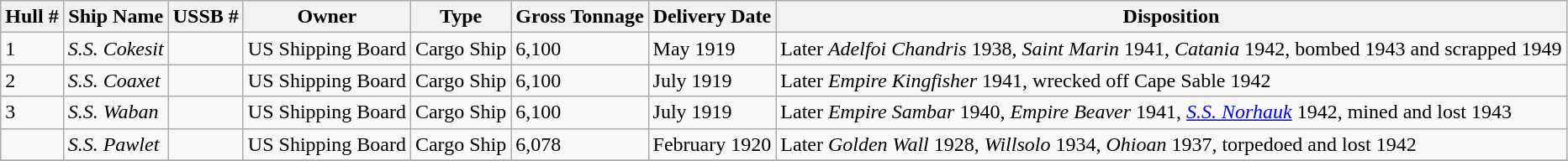<table class="wikitable" border="1">
<tr>
<th>Hull #</th>
<th>Ship Name</th>
<th>USSB #</th>
<th>Owner</th>
<th>Type</th>
<th>Gross Tonnage</th>
<th>Delivery Date</th>
<th>Disposition</th>
</tr>
<tr>
<td>1</td>
<td><em>S.S. Cokesit</em></td>
<td></td>
<td>US Shipping Board</td>
<td>Cargo Ship</td>
<td>6,100</td>
<td>May 1919</td>
<td>Later <em>Adelfoi Chandris</em> 1938, <em>Saint Marin</em> 1941, <em>Catania</em> 1942, bombed 1943 and scrapped 1949</td>
</tr>
<tr>
<td>2</td>
<td><em>S.S. Coaxet</em></td>
<td></td>
<td>US Shipping Board</td>
<td>Cargo Ship</td>
<td>6,100</td>
<td>July 1919</td>
<td>Later <em>Empire Kingfisher</em> 1941, wrecked off Cape Sable 1942</td>
</tr>
<tr>
<td>3</td>
<td><em>S.S. Waban</em></td>
<td></td>
<td>US Shipping Board</td>
<td>Cargo Ship</td>
<td>6,100</td>
<td>July 1919</td>
<td>Later <em>Empire Sambar</em> 1940, <em>Empire Beaver</em> 1941, <a href='#'><em>S.S. Norhauk</em></a> 1942, mined and lost 1943</td>
</tr>
<tr>
<td></td>
<td><em>S.S. Pawlet</em></td>
<td></td>
<td>US Shipping Board</td>
<td>Cargo Ship</td>
<td>6,078</td>
<td>February 1920</td>
<td>Later <em>Golden Wall</em> 1928, <em>Willsolo</em> 1934, <em>Ohioan</em> 1937, torpedoed and lost 1942</td>
</tr>
<tr>
</tr>
</table>
